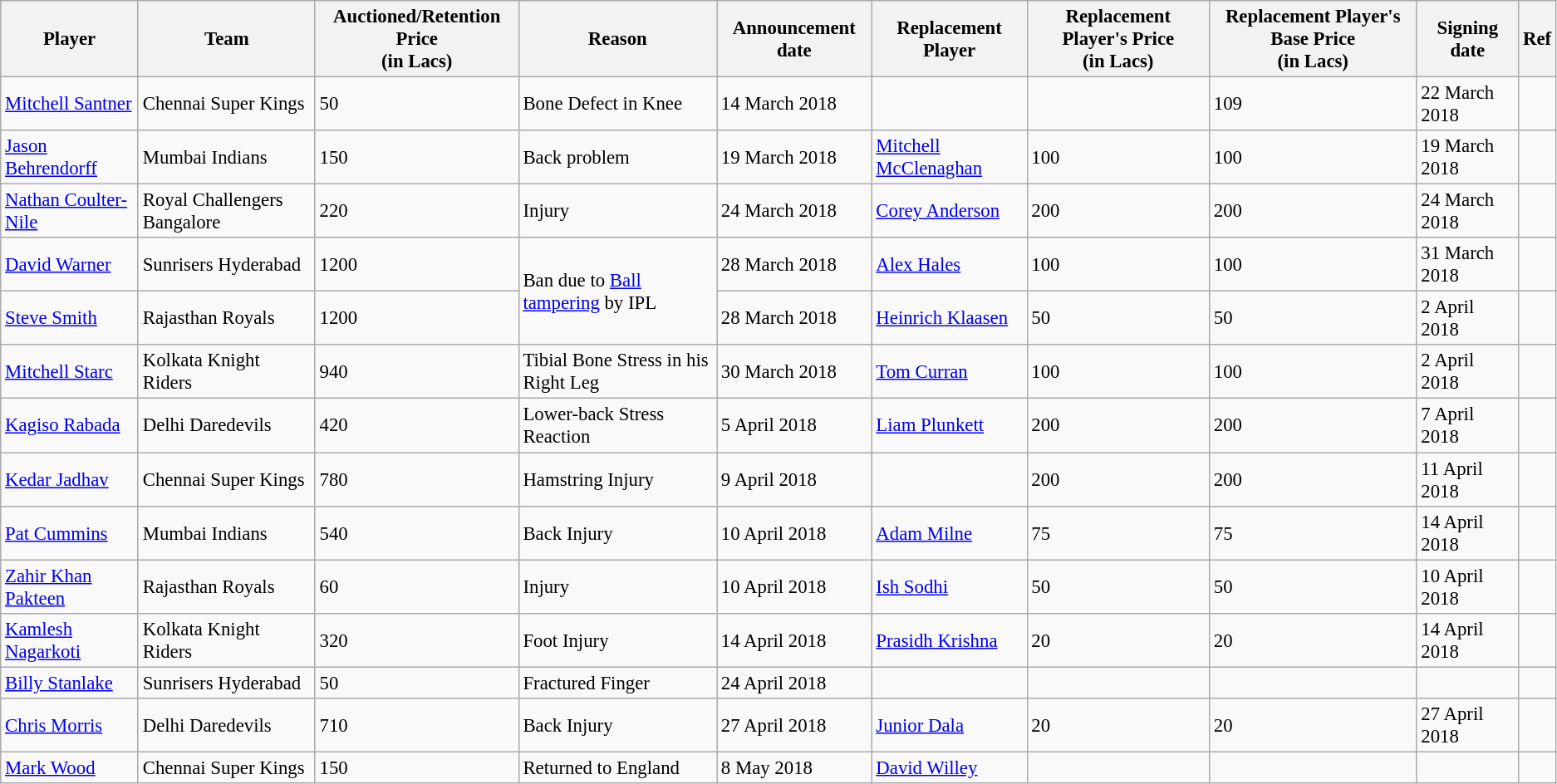<table class="wikitable sortable" style="font-size:95%">
<tr>
<th>Player</th>
<th>Team</th>
<th>Auctioned/Retention Price <br>(in  Lacs)</th>
<th>Reason</th>
<th>Announcement date</th>
<th>Replacement Player</th>
<th>Replacement Player's Price <br>(in  Lacs)</th>
<th>Replacement Player's Base Price <br>(in  Lacs)</th>
<th>Signing date</th>
<th>Ref</th>
</tr>
<tr>
<td> <a href='#'>Mitchell Santner</a></td>
<td>Chennai Super Kings</td>
<td>50</td>
<td>Bone Defect in Knee</td>
<td>14 March 2018</td>
<td></td>
<td></td>
<td>109</td>
<td>22 March 2018</td>
<td></td>
</tr>
<tr>
<td> <a href='#'>Jason Behrendorff</a></td>
<td>Mumbai Indians</td>
<td>150</td>
<td>Back problem</td>
<td>19 March 2018</td>
<td> <a href='#'>Mitchell McClenaghan</a></td>
<td>100</td>
<td>100</td>
<td>19 March 2018</td>
<td></td>
</tr>
<tr>
<td> <a href='#'>Nathan Coulter-Nile</a></td>
<td>Royal Challengers Bangalore</td>
<td>220</td>
<td>Injury</td>
<td>24 March 2018</td>
<td> <a href='#'>Corey Anderson</a></td>
<td>200</td>
<td>200</td>
<td>24 March 2018</td>
<td></td>
</tr>
<tr>
<td> <a href='#'>David Warner</a></td>
<td>Sunrisers Hyderabad</td>
<td>1200</td>
<td rowspan="2">Ban due to <a href='#'>Ball tampering</a> by IPL</td>
<td>28 March 2018</td>
<td> <a href='#'>Alex Hales</a></td>
<td>100</td>
<td>100</td>
<td>31 March 2018</td>
<td></td>
</tr>
<tr>
<td> <a href='#'>Steve Smith</a></td>
<td>Rajasthan Royals</td>
<td>1200</td>
<td>28 March 2018</td>
<td> <a href='#'>Heinrich Klaasen</a></td>
<td>50</td>
<td>50</td>
<td>2 April 2018</td>
<td></td>
</tr>
<tr>
<td> <a href='#'>Mitchell Starc</a></td>
<td>Kolkata Knight Riders</td>
<td>940</td>
<td>Tibial Bone Stress in his Right Leg</td>
<td>30 March 2018</td>
<td> <a href='#'>Tom Curran</a></td>
<td>100</td>
<td>100</td>
<td>2 April 2018</td>
<td></td>
</tr>
<tr>
<td> <a href='#'>Kagiso Rabada</a></td>
<td>Delhi Daredevils</td>
<td>420</td>
<td>Lower-back Stress Reaction</td>
<td>5 April 2018</td>
<td><a href='#'>Liam Plunkett</a></td>
<td>200</td>
<td>200</td>
<td>7 April 2018</td>
<td></td>
</tr>
<tr>
<td> <a href='#'>Kedar Jadhav</a></td>
<td>Chennai Super Kings</td>
<td>780</td>
<td>Hamstring Injury</td>
<td>9 April 2018</td>
<td></td>
<td>200</td>
<td>200</td>
<td>11 April 2018</td>
<td></td>
</tr>
<tr>
<td> <a href='#'>Pat Cummins</a></td>
<td>Mumbai Indians</td>
<td>540</td>
<td>Back Injury</td>
<td>10 April 2018</td>
<td> <a href='#'>Adam Milne</a></td>
<td>75</td>
<td>75</td>
<td>14 April 2018</td>
<td></td>
</tr>
<tr>
<td> <a href='#'>Zahir Khan Pakteen</a></td>
<td>Rajasthan Royals</td>
<td>60</td>
<td>Injury</td>
<td>10 April 2018</td>
<td> <a href='#'>Ish Sodhi</a></td>
<td>50</td>
<td>50</td>
<td>10 April 2018</td>
<td></td>
</tr>
<tr>
<td> <a href='#'>Kamlesh Nagarkoti</a></td>
<td>Kolkata Knight Riders</td>
<td>320</td>
<td>Foot Injury</td>
<td>14 April 2018</td>
<td> <a href='#'>Prasidh Krishna</a></td>
<td>20</td>
<td>20</td>
<td>14 April 2018</td>
<td></td>
</tr>
<tr>
<td> <a href='#'>Billy Stanlake</a></td>
<td>Sunrisers Hyderabad</td>
<td>50</td>
<td>Fractured Finger</td>
<td>24 April 2018</td>
<td></td>
<td></td>
<td></td>
<td></td>
<td></td>
</tr>
<tr>
<td> <a href='#'>Chris Morris</a></td>
<td>Delhi Daredevils</td>
<td>710</td>
<td>Back Injury</td>
<td>27 April 2018</td>
<td> <a href='#'>Junior Dala</a></td>
<td>20</td>
<td>20</td>
<td>27 April 2018</td>
<td></td>
</tr>
<tr>
<td> <a href='#'>Mark Wood</a></td>
<td>Chennai Super Kings</td>
<td>150</td>
<td>Returned to England</td>
<td>8 May 2018</td>
<td> <a href='#'>David Willey</a></td>
<td></td>
<td></td>
<td></td>
<td></td>
</tr>
</table>
